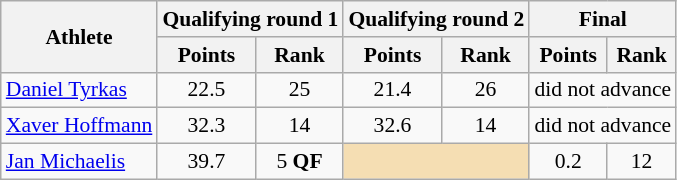<table class="wikitable" style="font-size:90%">
<tr>
<th rowspan="2">Athlete</th>
<th colspan="2">Qualifying round 1</th>
<th colspan="2">Qualifying round 2</th>
<th colspan="2">Final</th>
</tr>
<tr>
<th>Points</th>
<th>Rank</th>
<th>Points</th>
<th>Rank</th>
<th>Points</th>
<th>Rank</th>
</tr>
<tr>
<td><a href='#'>Daniel Tyrkas</a></td>
<td align="center">22.5</td>
<td align="center">25</td>
<td align="center">21.4</td>
<td align="center">26</td>
<td colspan="2">did not advance</td>
</tr>
<tr>
<td><a href='#'>Xaver Hoffmann</a></td>
<td align="center">32.3</td>
<td align="center">14</td>
<td align="center">32.6</td>
<td align="center">14</td>
<td colspan="2">did not advance</td>
</tr>
<tr>
<td><a href='#'>Jan Michaelis</a></td>
<td align="center">39.7</td>
<td align="center">5 <strong>QF</strong></td>
<td colspan="2" bgcolor="wheat"></td>
<td align="center">0.2</td>
<td align="center">12</td>
</tr>
</table>
